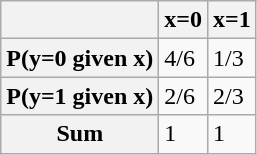<table class="wikitable">
<tr>
<th></th>
<th>x=0</th>
<th>x=1</th>
</tr>
<tr>
<th>P(y=0 given x)</th>
<td>4/6</td>
<td>1/3</td>
</tr>
<tr>
<th>P(y=1 given x)</th>
<td>2/6</td>
<td>2/3</td>
</tr>
<tr>
<th>Sum</th>
<td>1</td>
<td>1</td>
</tr>
</table>
